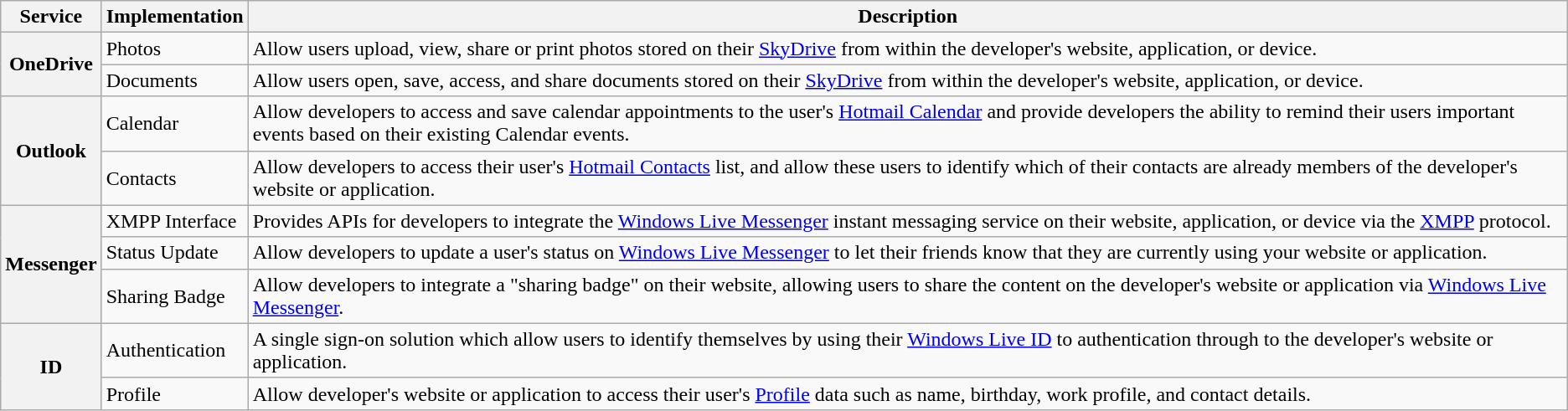<table class="wikitable">
<tr>
<th>Service</th>
<th>Implementation</th>
<th>Description</th>
</tr>
<tr>
<th rowspan=2>OneDrive</th>
<td>Photos</td>
<td>Allow users upload, view, share or print photos stored on their <a href='#'>SkyDrive</a> from within the developer's website, application, or device.</td>
</tr>
<tr>
<td>Documents</td>
<td>Allow users open, save, access, and share documents stored on their <a href='#'>SkyDrive</a> from within the developer's website, application, or device.</td>
</tr>
<tr>
<th rowspan=2>Outlook</th>
<td>Calendar</td>
<td>Allow developers to access and save calendar appointments to the user's <a href='#'>Hotmail Calendar</a> and provide developers the ability to remind their users important events based on their existing Calendar events.</td>
</tr>
<tr>
<td>Contacts</td>
<td>Allow developers to access their user's <a href='#'>Hotmail Contacts</a> list, and allow these users to identify which of their contacts are already members of the developer's website or application.</td>
</tr>
<tr>
<th rowspan=3>Messenger</th>
<td>XMPP Interface</td>
<td>Provides APIs for developers to integrate the <a href='#'>Windows Live Messenger</a> instant messaging service on their website, application, or device via the <a href='#'>XMPP</a> protocol.</td>
</tr>
<tr>
<td>Status Update</td>
<td>Allow developers to update a user's status on <a href='#'>Windows Live Messenger</a> to let their friends know that they are currently using your website or application.</td>
</tr>
<tr>
<td>Sharing Badge</td>
<td>Allow developers to integrate a "sharing badge" on their website, allowing users to share the content on the developer's website or application via <a href='#'>Windows Live Messenger</a>.</td>
</tr>
<tr>
<th rowspan=2>ID</th>
<td>Authentication</td>
<td>A single sign-on solution which allow users to identify themselves by using their <a href='#'>Windows Live ID</a> to authentication through to the developer's website or application.</td>
</tr>
<tr>
<td>Profile</td>
<td>Allow developer's website or application to access their user's <a href='#'>Profile</a> data such as name, birthday, work profile, and contact details.</td>
</tr>
</table>
